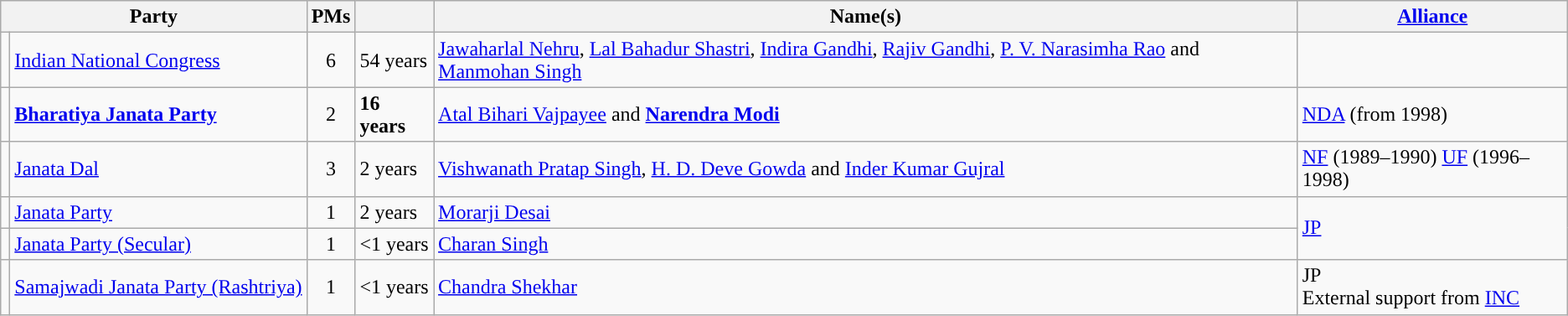<table class="wikitable">
<tr>
<th colspan="2">Party</th>
<th>PMs</th>
<th></th>
<th>Name(s)</th>
<th><a href='#'>Alliance</a></th>
</tr>
<tr>
<td style="background:"></td>
<td><a href='#'>Indian National Congress</a></td>
<td style="text-align: center;">6</td>
<td>54 years</td>
<td><a href='#'>Jawaharlal Nehru</a>, <a href='#'>Lal Bahadur Shastri</a>, <a href='#'>Indira Gandhi</a>, <a href='#'>Rajiv Gandhi</a>, <a href='#'>P. V. Narasimha Rao</a> and <a href='#'>Manmohan Singh</a></td>
<td></td>
</tr>
<tr>
<td style="background:"></td>
<td><strong><a href='#'>Bharatiya Janata Party</a></strong></td>
<td style="text-align: center;">2</td>
<td><strong>16 years</strong></td>
<td><a href='#'>Atal Bihari Vajpayee</a> and <strong><a href='#'>Narendra Modi</a></strong></td>
<td><a href='#'>NDA</a> (from 1998)</td>
</tr>
<tr>
<td style="background:"></td>
<td><a href='#'>Janata Dal</a></td>
<td style="text-align: center;">3</td>
<td>2 years</td>
<td><a href='#'>Vishwanath Pratap Singh</a>, <a href='#'>H. D. Deve Gowda</a> and <a href='#'>Inder Kumar Gujral</a></td>
<td><a href='#'>NF</a> (1989–1990) <a href='#'>UF</a> (1996–1998)</td>
</tr>
<tr>
<td style="background:"></td>
<td><a href='#'>Janata Party</a></td>
<td style="text-align: center;">1</td>
<td>2 years</td>
<td><a href='#'>Morarji Desai</a></td>
<td rowspan="2"><a href='#'>JP</a></td>
</tr>
<tr>
<td style="background:"></td>
<td><a href='#'>Janata Party (Secular)</a></td>
<td style="text-align:  center;">1</td>
<td><1 years</td>
<td><a href='#'>Charan Singh</a></td>
</tr>
<tr>
<td style="background:"></td>
<td nowrap=""><a href='#'>Samajwadi Janata Party (Rashtriya)</a></td>
<td style="text-align: center;">1</td>
<td><1 years</td>
<td><a href='#'>Chandra Shekhar</a></td>
<td>JP<br>External support from <a href='#'>INC</a></td>
</tr>
</table>
